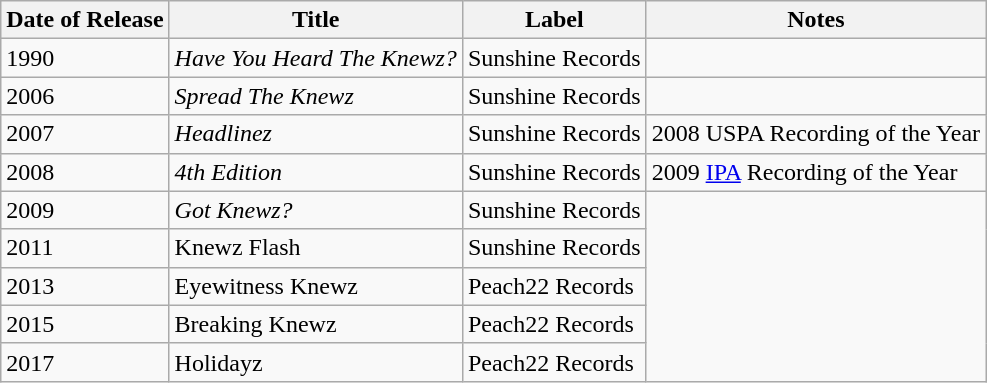<table class="wikitable" border="1">
<tr>
<th>Date of Release</th>
<th>Title</th>
<th>Label</th>
<th>Notes</th>
</tr>
<tr>
<td>1990</td>
<td><em>Have You Heard The Knewz?</em></td>
<td>Sunshine Records</td>
<td></td>
</tr>
<tr>
<td>2006</td>
<td><em>Spread The Knewz</em></td>
<td>Sunshine Records</td>
<td></td>
</tr>
<tr>
<td>2007</td>
<td><em>Headlinez</em></td>
<td>Sunshine Records</td>
<td>2008 USPA Recording of the Year</td>
</tr>
<tr>
<td>2008</td>
<td><em>4th Edition</em></td>
<td>Sunshine Records</td>
<td>2009 <a href='#'>IPA</a> Recording of the Year</td>
</tr>
<tr>
<td>2009</td>
<td><em>Got Knewz?</em></td>
<td>Sunshine Records</td>
</tr>
<tr>
<td>2011</td>
<td>Knewz Flash</td>
<td>Sunshine Records</td>
</tr>
<tr>
<td>2013</td>
<td>Eyewitness Knewz</td>
<td>Peach22 Records</td>
</tr>
<tr>
<td>2015</td>
<td>Breaking Knewz</td>
<td>Peach22 Records</td>
</tr>
<tr>
<td>2017</td>
<td>Holidayz</td>
<td>Peach22 Records</td>
</tr>
</table>
